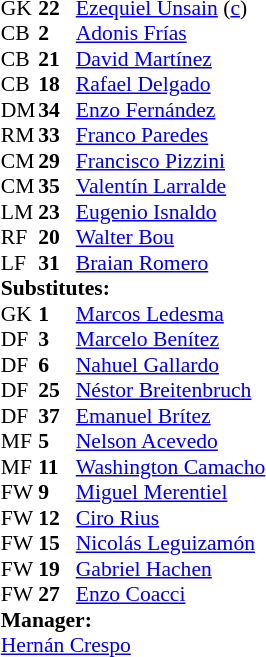<table cellspacing="0" cellpadding="0" style="font-size:90%; margin:0.2em auto;">
<tr>
<th width="25"></th>
<th width="25"></th>
</tr>
<tr>
<td>GK</td>
<td><strong>22</strong></td>
<td> <a href='#'>Ezequiel Unsain</a> (<a href='#'>c</a>)</td>
</tr>
<tr>
<td>CB</td>
<td><strong>2</strong></td>
<td> <a href='#'>Adonis Frías</a></td>
<td></td>
<td></td>
</tr>
<tr>
<td>CB</td>
<td><strong>21</strong></td>
<td> <a href='#'>David Martínez</a></td>
</tr>
<tr>
<td>CB</td>
<td><strong>18</strong></td>
<td> <a href='#'>Rafael Delgado</a></td>
</tr>
<tr>
<td>DM</td>
<td><strong>34</strong></td>
<td> <a href='#'>Enzo Fernández</a></td>
<td></td>
</tr>
<tr>
<td>RM</td>
<td><strong>33</strong></td>
<td> <a href='#'>Franco Paredes</a></td>
</tr>
<tr>
<td>CM</td>
<td><strong>29</strong></td>
<td> <a href='#'>Francisco Pizzini</a></td>
</tr>
<tr>
<td>CM</td>
<td><strong>35</strong></td>
<td> <a href='#'>Valentín Larralde</a></td>
<td></td>
<td></td>
</tr>
<tr>
<td>LM</td>
<td><strong>23</strong></td>
<td> <a href='#'>Eugenio Isnaldo</a></td>
</tr>
<tr>
<td>RF</td>
<td><strong>20</strong></td>
<td> <a href='#'>Walter Bou</a></td>
<td></td>
<td></td>
</tr>
<tr>
<td>LF</td>
<td><strong>31</strong></td>
<td> <a href='#'>Braian Romero</a></td>
<td></td>
<td></td>
</tr>
<tr>
<td colspan=3><strong>Substitutes:</strong></td>
</tr>
<tr>
<td>GK</td>
<td><strong>1</strong></td>
<td> <a href='#'>Marcos Ledesma</a></td>
</tr>
<tr>
<td>DF</td>
<td><strong>3</strong></td>
<td> <a href='#'>Marcelo Benítez</a></td>
<td></td>
<td></td>
</tr>
<tr>
<td>DF</td>
<td><strong>6</strong></td>
<td> <a href='#'>Nahuel Gallardo</a></td>
</tr>
<tr>
<td>DF</td>
<td><strong>25</strong></td>
<td> <a href='#'>Néstor Breitenbruch</a></td>
</tr>
<tr>
<td>DF</td>
<td><strong>37</strong></td>
<td> <a href='#'>Emanuel Brítez</a></td>
<td></td>
<td></td>
</tr>
<tr>
<td>MF</td>
<td><strong>5</strong></td>
<td> <a href='#'>Nelson Acevedo</a></td>
</tr>
<tr>
<td>MF</td>
<td><strong>11</strong></td>
<td> <a href='#'>Washington Camacho</a></td>
<td></td>
<td></td>
</tr>
<tr>
<td>FW</td>
<td><strong>9</strong></td>
<td> <a href='#'>Miguel Merentiel</a></td>
<td></td>
<td></td>
</tr>
<tr>
<td>FW</td>
<td><strong>12</strong></td>
<td> <a href='#'>Ciro Rius</a></td>
</tr>
<tr>
<td>FW</td>
<td><strong>15</strong></td>
<td> <a href='#'>Nicolás Leguizamón</a></td>
</tr>
<tr>
<td>FW</td>
<td><strong>19</strong></td>
<td> <a href='#'>Gabriel Hachen</a></td>
</tr>
<tr>
<td>FW</td>
<td><strong>27</strong></td>
<td> <a href='#'>Enzo Coacci</a></td>
</tr>
<tr>
<td colspan=3><strong>Manager:</strong></td>
</tr>
<tr>
<td colspan="4"> <a href='#'>Hernán Crespo</a></td>
</tr>
</table>
